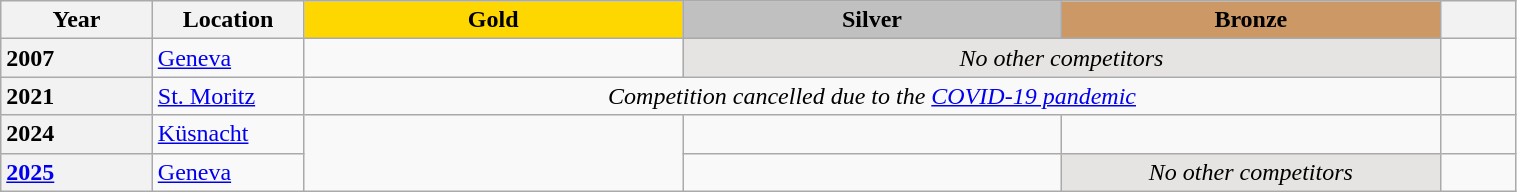<table class="wikitable unsortable" style="text-align:left; width:80%">
<tr>
<th scope="col" style="text-align:center; width:10%">Year</th>
<th scope="col" style="text-align:center; width:10%">Location</th>
<td scope="col" style="text-align:center; width:25%; background:gold"><strong>Gold</strong></td>
<td scope="col" style="text-align:center; width:25%; background:silver"><strong>Silver</strong></td>
<td scope="col" style="text-align:center; width:25%; background:#c96"><strong>Bronze</strong></td>
<th scope="col" style="text-align:center; width:5%"></th>
</tr>
<tr>
<th scope="row" style="text-align:left">2007</th>
<td><a href='#'>Geneva</a></td>
<td></td>
<td colspan="2" align="center" bgcolor="e5e4e2"><em>No other competitors</em></td>
<td></td>
</tr>
<tr>
<th style="text-align: left;">2021</th>
<td><a href='#'>St. Moritz</a></td>
<td colspan="3" align="center"><em>Competition cancelled due to the <a href='#'>COVID-19 pandemic</a></em></td>
<td align="center"></td>
</tr>
<tr>
<th scope="row" style="text-align:left">2024</th>
<td><a href='#'>Küsnacht</a></td>
<td rowspan="2"></td>
<td></td>
<td></td>
<td></td>
</tr>
<tr>
<th scope="row" style="text-align:left"><a href='#'>2025</a></th>
<td><a href='#'>Geneva</a></td>
<td></td>
<td align="center" bgcolor="e5e4e2"><em>No other competitors</em></td>
<td></td>
</tr>
</table>
